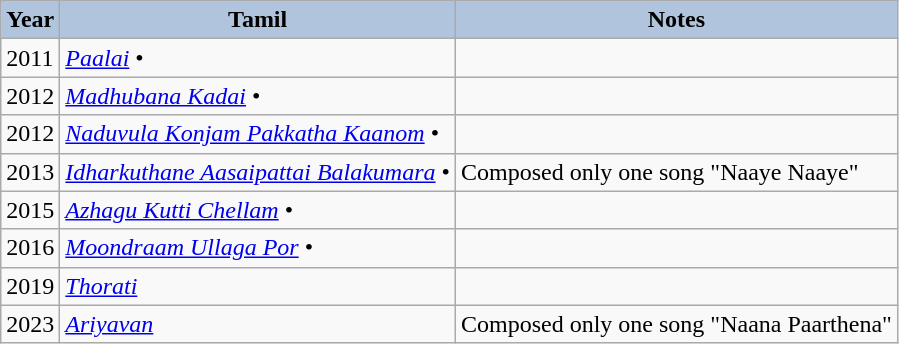<table class="wikitable sortable">
<tr>
<th style="background:#B0C4DE;">Year</th>
<th style="background:#B0C4DE;">Tamil</th>
<th style="background:#B0C4DE;">Notes</th>
</tr>
<tr>
<td>2011</td>
<td><em><a href='#'>Paalai</a></em> •</td>
<td></td>
</tr>
<tr>
<td>2012</td>
<td><em><a href='#'>Madhubana Kadai</a></em> •</td>
<td></td>
</tr>
<tr>
<td>2012</td>
<td><em><a href='#'>Naduvula Konjam Pakkatha Kaanom</a></em> •</td>
<td></td>
</tr>
<tr>
<td>2013</td>
<td><em><a href='#'>Idharkuthane Aasaipattai Balakumara</a></em>  •</td>
<td>Composed only one song "Naaye Naaye"</td>
</tr>
<tr>
<td>2015</td>
<td><em><a href='#'>Azhagu Kutti Chellam</a></em> •</td>
<td></td>
</tr>
<tr>
<td>2016</td>
<td><em><a href='#'>Moondraam Ullaga Por</a></em> •</td>
<td></td>
</tr>
<tr>
<td>2019</td>
<td><em><a href='#'>Thorati</a></em></td>
<td></td>
</tr>
<tr>
<td>2023</td>
<td><em><a href='#'>Ariyavan</a></em></td>
<td>Composed only one song "Naana Paarthena"</td>
</tr>
</table>
